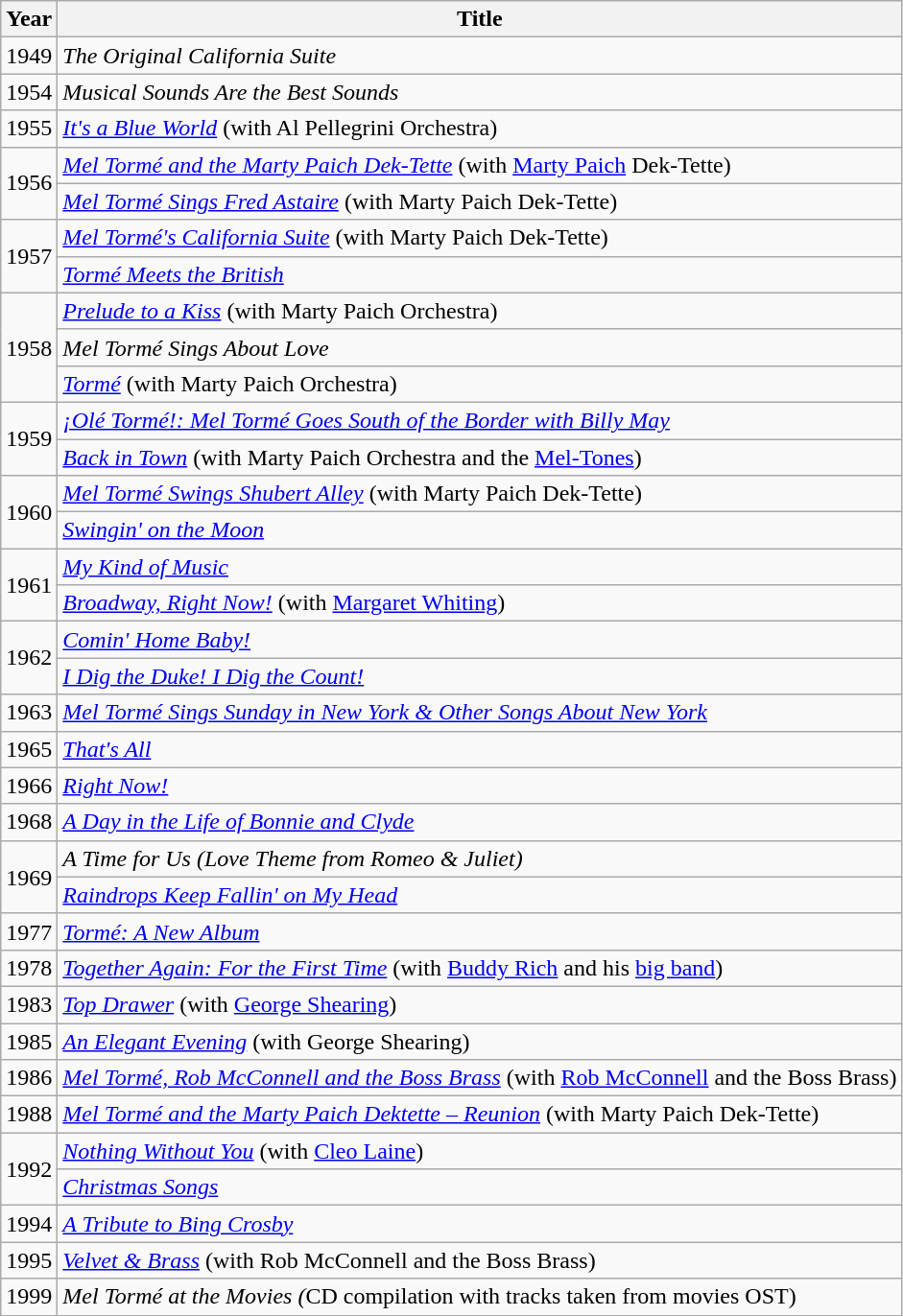<table class="wikitable">
<tr>
<th rowspan="1">Year</th>
<th rowspan="1">Title</th>
</tr>
<tr>
<td>1949</td>
<td><em>The Original California Suite</em></td>
</tr>
<tr>
<td rowspan="1">1954</td>
<td><em>Musical Sounds Are the Best Sounds</em></td>
</tr>
<tr>
<td rowspan="1">1955</td>
<td><em><a href='#'>It's a Blue World</a></em> (with Al Pellegrini Orchestra)</td>
</tr>
<tr>
<td rowspan="2">1956</td>
<td><em><a href='#'>Mel Tormé and the Marty Paich Dek-Tette</a></em> (with <a href='#'>Marty Paich</a>  Dek-Tette)</td>
</tr>
<tr>
<td><em><a href='#'>Mel Tormé Sings Fred Astaire</a></em> (with Marty Paich Dek-Tette)</td>
</tr>
<tr>
<td rowspan="2">1957</td>
<td><em><a href='#'>Mel Tormé's California Suite</a></em> (with Marty Paich Dek-Tette)</td>
</tr>
<tr>
<td><em><a href='#'>Tormé Meets the British</a></em></td>
</tr>
<tr>
<td rowspan="3">1958</td>
<td><em><a href='#'>Prelude to a Kiss</a></em> (with Marty Paich Orchestra)</td>
</tr>
<tr>
<td><em>Mel Tormé Sings About Love</em></td>
</tr>
<tr>
<td><em><a href='#'>Tormé</a></em> (with Marty Paich Orchestra)</td>
</tr>
<tr>
<td rowspan="2">1959</td>
<td><em><a href='#'>¡Olé Tormé!: Mel Tormé Goes South of the Border with Billy May</a></em></td>
</tr>
<tr>
<td><em><a href='#'>Back in Town</a></em> (with Marty Paich Orchestra and the <a href='#'>Mel-Tones</a>)</td>
</tr>
<tr>
<td rowspan="2">1960</td>
<td><em><a href='#'>Mel Tormé Swings Shubert Alley</a></em> (with Marty Paich Dek-Tette)</td>
</tr>
<tr>
<td><em><a href='#'>Swingin' on the Moon</a></em></td>
</tr>
<tr>
<td rowspan="2">1961</td>
<td><em><a href='#'>My Kind of Music</a></em></td>
</tr>
<tr>
<td><em><a href='#'>Broadway, Right Now!</a></em> (with <a href='#'>Margaret Whiting</a>)</td>
</tr>
<tr>
<td rowspan="2">1962</td>
<td><em><a href='#'>Comin' Home Baby!</a></em></td>
</tr>
<tr>
<td><em><a href='#'>I Dig the Duke! I Dig the Count!</a></em></td>
</tr>
<tr>
<td rowspan="1">1963</td>
<td><em><a href='#'>Mel Tormé Sings Sunday in New York & Other Songs About New York</a></em></td>
</tr>
<tr>
<td rowspan="1">1965</td>
<td><em><a href='#'>That's All</a></em></td>
</tr>
<tr>
<td rowspan="1">1966</td>
<td><em><a href='#'>Right Now!</a></em></td>
</tr>
<tr>
<td rowspan="1">1968</td>
<td><em><a href='#'>A Day in the Life of Bonnie and Clyde</a></em></td>
</tr>
<tr>
<td rowspan="2">1969</td>
<td><em>A Time for Us (Love Theme from Romeo & Juliet)</em></td>
</tr>
<tr>
<td><em><a href='#'>Raindrops Keep Fallin' on My Head</a></em></td>
</tr>
<tr>
<td rowspan="1">1977</td>
<td><em><a href='#'>Tormé: A New Album</a></em></td>
</tr>
<tr>
<td rowspan="1">1978</td>
<td><em><a href='#'>Together Again: For the First Time</a></em> (with <a href='#'>Buddy Rich</a> and his <a href='#'>big band</a>)</td>
</tr>
<tr>
<td rowspan="1">1983</td>
<td><em><a href='#'>Top Drawer</a></em> (with <a href='#'>George Shearing</a>)</td>
</tr>
<tr>
<td rowspan="1">1985</td>
<td><em><a href='#'>An Elegant Evening</a></em> (with George Shearing)</td>
</tr>
<tr>
<td rowspan="1">1986</td>
<td><em><a href='#'>Mel Tormé, Rob McConnell and the Boss Brass</a></em> (with <a href='#'>Rob McConnell</a> and the Boss Brass)</td>
</tr>
<tr>
<td rowspan="1">1988</td>
<td><em><a href='#'>Mel Tormé and the Marty Paich Dektette – Reunion</a></em> (with Marty Paich Dek-Tette)</td>
</tr>
<tr>
<td rowspan="2">1992</td>
<td><em><a href='#'>Nothing Without You</a></em> (with <a href='#'>Cleo Laine</a>)</td>
</tr>
<tr>
<td><em><a href='#'>Christmas Songs</a></em></td>
</tr>
<tr>
<td rowspan="1">1994</td>
<td><em><a href='#'>A Tribute to Bing Crosby</a></em></td>
</tr>
<tr>
<td rowspan="1">1995</td>
<td><em><a href='#'>Velvet & Brass</a></em> (with Rob McConnell and the Boss Brass)</td>
</tr>
<tr>
<td rowspan="1">1999</td>
<td><em>Mel Tormé at the Movies (</em>CD compilation with tracks taken from movies OST)</td>
</tr>
</table>
